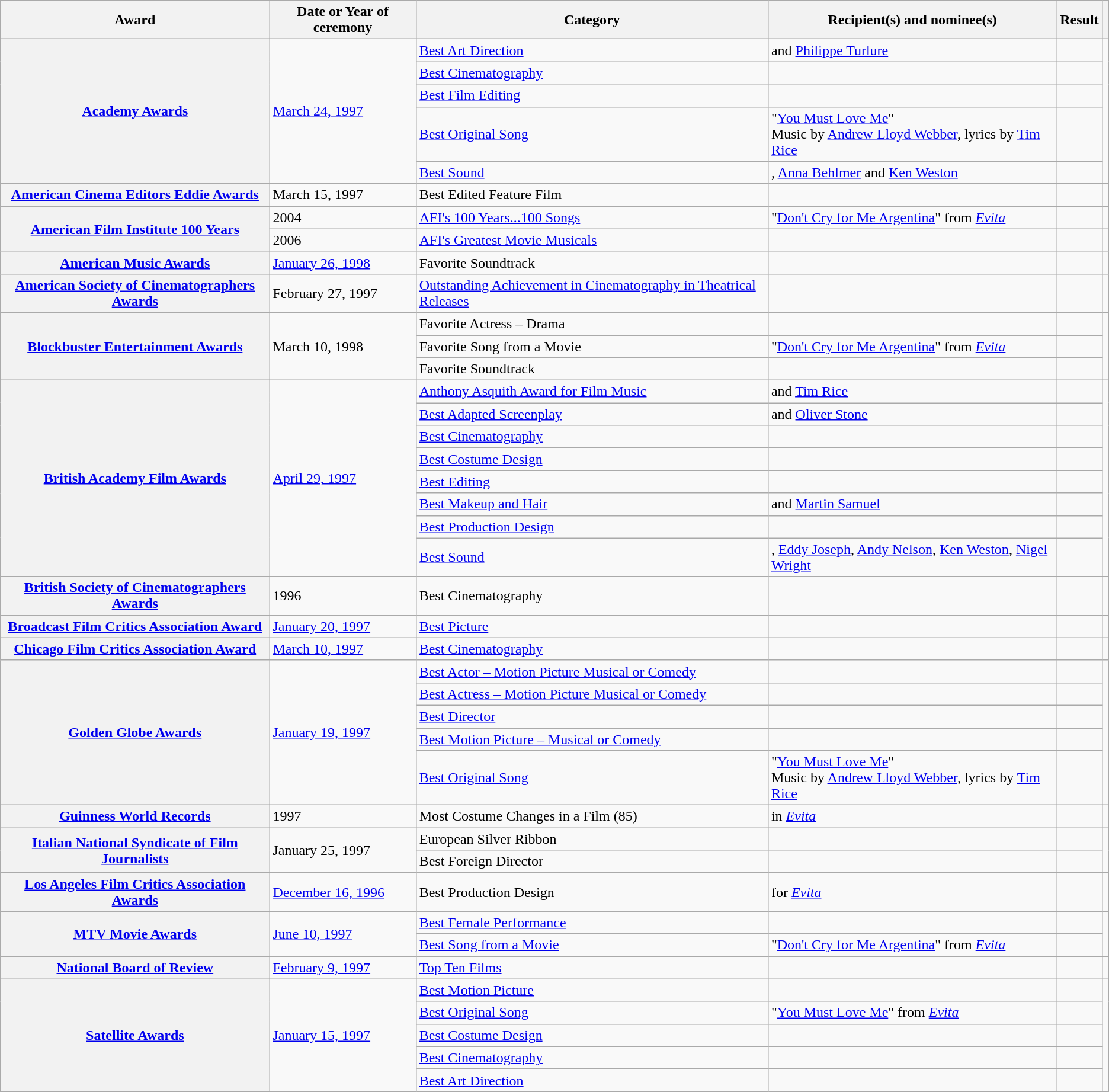<table class="wikitable plainrowheaders sortable">
<tr style= text-align:center;">
<th scope="col">Award</th>
<th scope="col">Date or Year of ceremony</th>
<th scope="col">Category</th>
<th scope="col">Recipient(s) and nominee(s)</th>
<th scope="col">Result</th>
<th scope="col" class="unsortable"></th>
</tr>
<tr>
<th scope="row" rowspan="5"><a href='#'>Academy Awards</a></th>
<td rowspan="5"><a href='#'>March 24, 1997</a></td>
<td><a href='#'>Best Art Direction</a></td>
<td> and <a href='#'>Philippe Turlure</a></td>
<td></td>
<td style="text-align:center;" rowspan="5"><br></td>
</tr>
<tr>
<td><a href='#'>Best Cinematography</a></td>
<td></td>
<td></td>
</tr>
<tr>
<td><a href='#'>Best Film Editing</a></td>
<td></td>
<td></td>
</tr>
<tr>
<td><a href='#'>Best Original Song</a></td>
<td>"<a href='#'>You Must Love Me</a>"<br>Music by <a href='#'>Andrew Lloyd Webber</a>, lyrics by <a href='#'>Tim Rice</a></td>
<td></td>
</tr>
<tr>
<td><a href='#'>Best Sound</a></td>
<td>, <a href='#'>Anna Behlmer</a> and <a href='#'>Ken Weston</a></td>
<td></td>
</tr>
<tr>
<th scope="row"><a href='#'>American Cinema Editors Eddie Awards</a></th>
<td>March 15, 1997</td>
<td>Best Edited Feature Film</td>
<td></td>
<td></td>
<td style="text-align:center;"><br></td>
</tr>
<tr>
<th scope="row" rowspan="2"><a href='#'>American Film Institute 100 Years</a></th>
<td>2004</td>
<td><a href='#'>AFI's 100 Years...100 Songs</a></td>
<td>"<a href='#'>Don't Cry for Me Argentina</a>" from <em><a href='#'>Evita</a></em></td>
<td></td>
<td style="text-align:center;"></td>
</tr>
<tr>
<td>2006</td>
<td><a href='#'>AFI's Greatest Movie Musicals</a></td>
<td></td>
<td></td>
<td style="text-align:center;"></td>
</tr>
<tr>
<th scope="row"><a href='#'>American Music Awards</a></th>
<td><a href='#'>January 26, 1998</a></td>
<td>Favorite Soundtrack</td>
<td></td>
<td></td>
<td style="text-align:center;"></td>
</tr>
<tr>
<th scope="row"><a href='#'>American Society of Cinematographers Awards</a></th>
<td>February 27, 1997</td>
<td><a href='#'>Outstanding Achievement in Cinematography in Theatrical Releases</a></td>
<td></td>
<td></td>
<td style="text-align:center;"></td>
</tr>
<tr>
<th scope="row" rowspan="3"><a href='#'>Blockbuster Entertainment Awards</a></th>
<td rowspan="3">March 10, 1998</td>
<td>Favorite Actress – Drama</td>
<td></td>
<td></td>
<td style="text-align:center;" rowspan="3"></td>
</tr>
<tr>
<td>Favorite Song from a Movie</td>
<td>"<a href='#'>Don't Cry for Me Argentina</a>" from <em><a href='#'>Evita</a></em></td>
<td></td>
</tr>
<tr>
<td>Favorite Soundtrack</td>
<td></td>
<td></td>
</tr>
<tr>
<th scope="row" rowspan="8"><a href='#'>British Academy Film Awards</a></th>
<td rowspan="8"><a href='#'>April 29, 1997</a></td>
<td><a href='#'>Anthony Asquith Award for Film Music</a></td>
<td> and <a href='#'>Tim Rice</a></td>
<td></td>
<td style="text-align:center;" rowspan="8"></td>
</tr>
<tr>
<td><a href='#'>Best Adapted Screenplay</a></td>
<td> and <a href='#'>Oliver Stone</a></td>
<td></td>
</tr>
<tr>
<td><a href='#'>Best Cinematography</a></td>
<td></td>
<td></td>
</tr>
<tr>
<td><a href='#'>Best Costume Design</a></td>
<td></td>
<td></td>
</tr>
<tr>
<td><a href='#'>Best Editing</a></td>
<td></td>
<td></td>
</tr>
<tr>
<td><a href='#'>Best Makeup and Hair</a></td>
<td> and <a href='#'>Martin Samuel</a></td>
<td></td>
</tr>
<tr>
<td><a href='#'>Best Production Design</a></td>
<td></td>
<td></td>
</tr>
<tr>
<td><a href='#'>Best Sound</a></td>
<td>, <a href='#'>Eddy Joseph</a>, <a href='#'>Andy Nelson</a>, <a href='#'>Ken Weston</a>, <a href='#'>Nigel Wright</a></td>
<td></td>
</tr>
<tr>
<th scope="row"><a href='#'>British Society of Cinematographers Awards</a></th>
<td>1996</td>
<td>Best Cinematography</td>
<td></td>
<td></td>
<td style="text-align:center;"></td>
</tr>
<tr>
<th scope="row"><a href='#'>Broadcast Film Critics Association Award</a></th>
<td><a href='#'>January 20, 1997</a></td>
<td><a href='#'>Best Picture</a></td>
<td></td>
<td></td>
<td style="text-align:center;"></td>
</tr>
<tr>
<th scope="row"><a href='#'>Chicago Film Critics Association Award</a></th>
<td><a href='#'>March 10, 1997</a></td>
<td><a href='#'>Best Cinematography</a></td>
<td></td>
<td></td>
<td style="text-align:center;"><br></td>
</tr>
<tr>
<th scope="row" rowspan="5"><a href='#'>Golden Globe Awards</a></th>
<td rowspan="5"><a href='#'>January 19, 1997</a></td>
<td><a href='#'>Best Actor – Motion Picture Musical or Comedy</a></td>
<td></td>
<td></td>
<td style="text-align:center;" rowspan="5"><br></td>
</tr>
<tr>
<td><a href='#'>Best Actress – Motion Picture Musical or Comedy</a></td>
<td></td>
<td></td>
</tr>
<tr>
<td><a href='#'>Best Director</a></td>
<td></td>
<td></td>
</tr>
<tr>
<td><a href='#'>Best Motion Picture – Musical or Comedy</a></td>
<td></td>
<td></td>
</tr>
<tr>
<td><a href='#'>Best Original Song</a></td>
<td>"<a href='#'>You Must Love Me</a>"<br>Music by <a href='#'>Andrew Lloyd Webber</a>, lyrics by <a href='#'>Tim Rice</a></td>
<td></td>
</tr>
<tr>
<th scope="row"><a href='#'>Guinness World Records</a></th>
<td>1997</td>
<td>Most Costume Changes in a Film (85)</td>
<td> in <em><a href='#'>Evita</a></em></td>
<td></td>
<td style="text-align:center;"></td>
</tr>
<tr>
<th scope="row" rowspan="2"><a href='#'>Italian National Syndicate of Film Journalists</a></th>
<td rowspan="2">January 25, 1997</td>
<td>European Silver Ribbon</td>
<td></td>
<td></td>
<td rowspan=2 style="text-align:center;"></td>
</tr>
<tr>
<td>Best Foreign Director</td>
<td></td>
<td></td>
</tr>
<tr>
<th scope="row"><a href='#'>Los Angeles Film Critics Association Awards</a></th>
<td><a href='#'>December 16, 1996</a></td>
<td>Best Production Design</td>
<td> for <em><a href='#'>Evita</a></em><br></td>
<td></td>
<td style="text-align:center;"><br></td>
</tr>
<tr>
<th scope="row" rowspan="2"><a href='#'>MTV Movie Awards</a></th>
<td rowspan="2"><a href='#'>June 10, 1997</a></td>
<td><a href='#'>Best Female Performance</a></td>
<td></td>
<td></td>
<td style="text-align:center;" rowspan="2"></td>
</tr>
<tr>
<td><a href='#'>Best Song from a Movie</a></td>
<td>"<a href='#'>Don't Cry for Me Argentina</a>" from <em><a href='#'>Evita</a></em></td>
<td></td>
</tr>
<tr>
<th scope="row"><a href='#'>National Board of Review</a></th>
<td><a href='#'>February 9, 1997</a></td>
<td><a href='#'>Top Ten Films</a></td>
<td></td>
<td></td>
<td style="text-align:center;"></td>
</tr>
<tr>
<th scope="row" rowspan="5"><a href='#'>Satellite Awards</a></th>
<td rowspan="5"><a href='#'>January 15, 1997</a></td>
<td><a href='#'>Best Motion Picture</a></td>
<td></td>
<td></td>
<td style="text-align:center;" rowspan="5"></td>
</tr>
<tr>
<td><a href='#'>Best Original Song</a></td>
<td>"<a href='#'>You Must Love Me</a>" from <em><a href='#'>Evita</a></em></td>
<td></td>
</tr>
<tr>
<td><a href='#'>Best Costume Design</a></td>
<td></td>
<td></td>
</tr>
<tr>
<td><a href='#'>Best Cinematography</a></td>
<td></td>
<td></td>
</tr>
<tr>
<td><a href='#'>Best Art Direction</a></td>
<td></td>
<td></td>
</tr>
</table>
